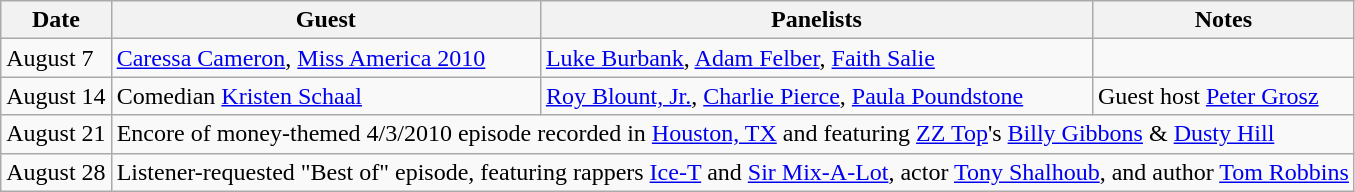<table class="wikitable">
<tr>
<th>Date</th>
<th>Guest</th>
<th>Panelists</th>
<th>Notes</th>
</tr>
<tr>
<td>August 7</td>
<td><a href='#'>Caressa Cameron</a>, <a href='#'>Miss America 2010</a></td>
<td><a href='#'>Luke Burbank</a>, <a href='#'>Adam Felber</a>, <a href='#'>Faith Salie</a></td>
<td></td>
</tr>
<tr>
<td>August 14</td>
<td>Comedian <a href='#'>Kristen Schaal</a></td>
<td><a href='#'>Roy Blount, Jr.</a>, <a href='#'>Charlie Pierce</a>, <a href='#'>Paula Poundstone</a></td>
<td>Guest host <a href='#'>Peter Grosz</a></td>
</tr>
<tr>
<td>August 21</td>
<td colspan=3>Encore of money-themed 4/3/2010 episode recorded in <a href='#'>Houston, TX</a> and featuring <a href='#'>ZZ Top</a>'s <a href='#'>Billy Gibbons</a> & <a href='#'>Dusty Hill</a></td>
</tr>
<tr>
<td>August 28</td>
<td colspan=3>Listener-requested "Best of" episode, featuring rappers <a href='#'>Ice-T</a> and <a href='#'>Sir Mix-A-Lot</a>, actor <a href='#'>Tony Shalhoub</a>, and author <a href='#'>Tom Robbins</a></td>
</tr>
</table>
